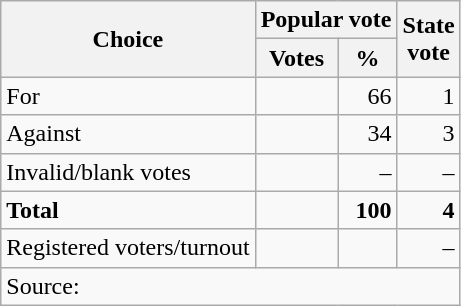<table class=wikitable style=text-align:right>
<tr>
<th rowspan=2>Choice</th>
<th colspan=2>Popular vote</th>
<th rowspan=2>State<br>vote</th>
</tr>
<tr>
<th>Votes</th>
<th>%</th>
</tr>
<tr>
<td align=left>For</td>
<td></td>
<td>66</td>
<td>1</td>
</tr>
<tr>
<td align=left>Against</td>
<td></td>
<td>34</td>
<td>3</td>
</tr>
<tr>
<td align=left>Invalid/blank votes</td>
<td></td>
<td>–</td>
<td>–</td>
</tr>
<tr>
<td align=left><strong>Total</strong></td>
<td></td>
<td><strong>100</strong></td>
<td><strong>4</strong></td>
</tr>
<tr>
<td align=left>Registered voters/turnout</td>
<td></td>
<td></td>
<td>–</td>
</tr>
<tr>
<td colspan=4 align=left>Source: </td>
</tr>
</table>
